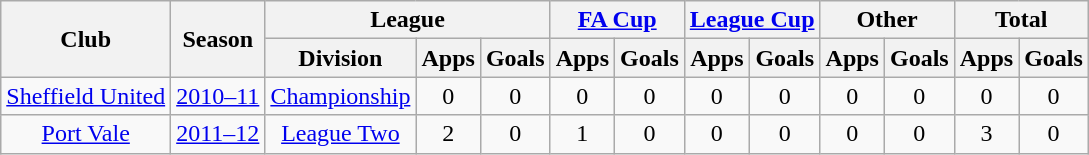<table class="wikitable" style="text-align:center">
<tr>
<th rowspan="2">Club</th>
<th rowspan="2">Season</th>
<th colspan="3">League</th>
<th colspan="2"><a href='#'>FA Cup</a></th>
<th colspan="2"><a href='#'>League Cup</a></th>
<th colspan="2">Other</th>
<th colspan="2">Total</th>
</tr>
<tr>
<th>Division</th>
<th>Apps</th>
<th>Goals</th>
<th>Apps</th>
<th>Goals</th>
<th>Apps</th>
<th>Goals</th>
<th>Apps</th>
<th>Goals</th>
<th>Apps</th>
<th>Goals</th>
</tr>
<tr>
<td><a href='#'>Sheffield United</a></td>
<td><a href='#'>2010–11</a></td>
<td><a href='#'>Championship</a></td>
<td>0</td>
<td>0</td>
<td>0</td>
<td>0</td>
<td>0</td>
<td>0</td>
<td>0</td>
<td>0</td>
<td>0</td>
<td>0</td>
</tr>
<tr>
<td><a href='#'>Port Vale</a></td>
<td><a href='#'>2011–12</a></td>
<td><a href='#'>League Two</a></td>
<td>2</td>
<td>0</td>
<td>1</td>
<td>0</td>
<td>0</td>
<td>0</td>
<td>0</td>
<td>0</td>
<td>3</td>
<td>0</td>
</tr>
</table>
